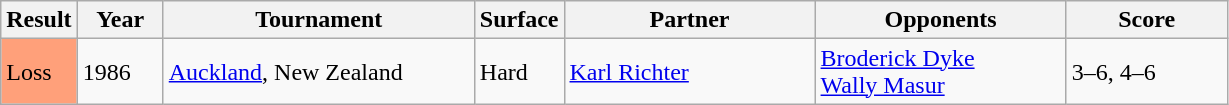<table class="sortable wikitable">
<tr>
<th style="width:40px">Result</th>
<th width=50>Year</th>
<th width=200>Tournament</th>
<th width=50>Surface</th>
<th width=160>Partner</th>
<th width=160>Opponents</th>
<th width=100>Score</th>
</tr>
<tr>
<td bgcolor=#ffa07a>Loss</td>
<td>1986</td>
<td><a href='#'>Auckland</a>, New Zealand</td>
<td>Hard</td>
<td> <a href='#'>Karl Richter</a></td>
<td> <a href='#'>Broderick Dyke</a><br> <a href='#'>Wally Masur</a></td>
<td>3–6, 4–6</td>
</tr>
</table>
